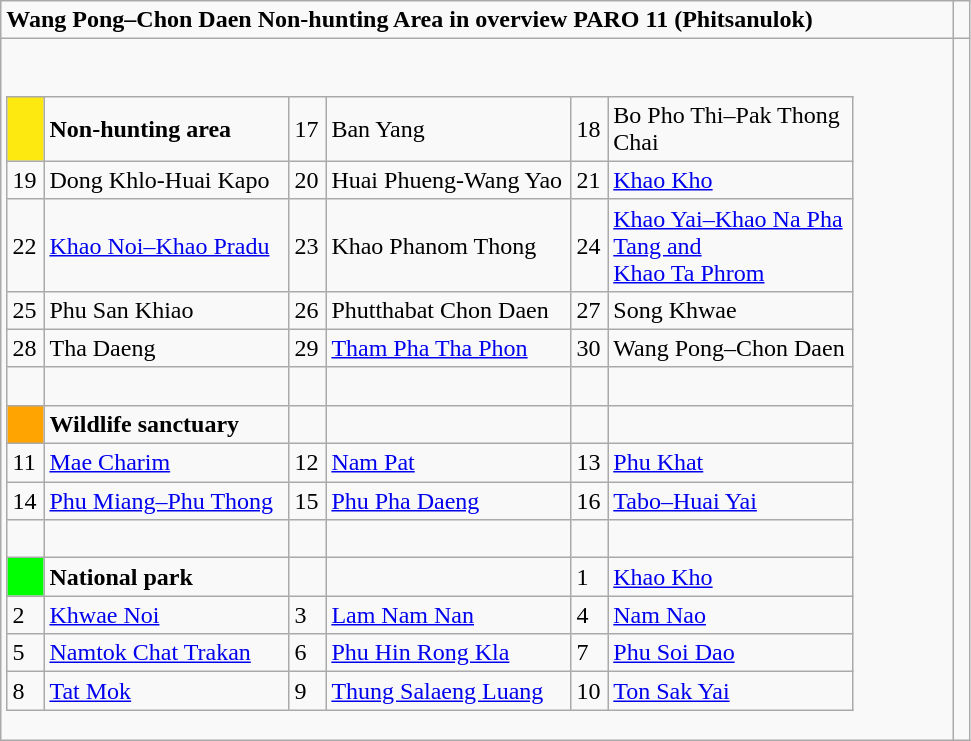<table role="presentation" class="wikitable mw-collapsible mw-collapsed">
<tr>
<td><strong>Wang Pong–Chon Daen Non-hunting Area in overview PARO 11 (Phitsanulok)</strong></td>
<td> </td>
</tr>
<tr>
<td><br><table class= "wikitable" style= "width:90%;">
<tr>
<td style="width:3%; background:#FDE910;"> </td>
<td style="width:27%;"><strong>Non-hunting area</strong></td>
<td style="width:3%;">17</td>
<td style="width:27%;">Ban Yang</td>
<td style="width:3%;">18</td>
<td style="width:27%;">Bo Pho Thi–Pak Thong Chai</td>
</tr>
<tr>
<td>19</td>
<td>Dong Khlo-Huai Kapo</td>
<td>20</td>
<td>Huai Phueng-Wang Yao</td>
<td>21</td>
<td><a href='#'>Khao Kho</a></td>
</tr>
<tr>
<td>22</td>
<td><a href='#'>Khao Noi–Khao Pradu</a></td>
<td>23</td>
<td>Khao Phanom Thong</td>
<td>24</td>
<td><a href='#'>Khao Yai–Khao Na Pha Tang and<br>Khao Ta Phrom</a></td>
</tr>
<tr>
<td>25</td>
<td>Phu San Khiao</td>
<td>26</td>
<td>Phutthabat Chon Daen</td>
<td>27</td>
<td>Song Khwae</td>
</tr>
<tr>
<td>28</td>
<td>Tha Daeng</td>
<td>29</td>
<td><a href='#'>Tham Pha Tha Phon</a></td>
<td>30</td>
<td>Wang Pong–Chon Daen</td>
</tr>
<tr>
<td> </td>
<td> </td>
<td> </td>
<td> </td>
<td> </td>
<td> </td>
</tr>
<tr>
<td style="background:#FFA400;"> </td>
<td><strong>Wildlife sanctuary</strong></td>
<td> </td>
<td> </td>
<td> </td>
<td> </td>
</tr>
<tr>
<td>11</td>
<td><a href='#'>Mae Charim</a></td>
<td>12</td>
<td><a href='#'>Nam Pat</a></td>
<td>13</td>
<td><a href='#'>Phu Khat</a></td>
</tr>
<tr>
<td>14</td>
<td><a href='#'>Phu Miang–Phu Thong</a></td>
<td>15</td>
<td><a href='#'>Phu Pha Daeng</a></td>
<td>16</td>
<td><a href='#'>Tabo–Huai Yai</a></td>
</tr>
<tr>
<td> </td>
<td> </td>
<td> </td>
<td> </td>
<td> </td>
<td> </td>
</tr>
<tr>
<td style="background:#00FF00;"> </td>
<td><strong>National park</strong></td>
<td> </td>
<td> </td>
<td>1</td>
<td><a href='#'>Khao Kho</a></td>
</tr>
<tr>
<td>2</td>
<td><a href='#'>Khwae Noi</a></td>
<td>3</td>
<td><a href='#'>Lam Nam Nan</a></td>
<td>4</td>
<td><a href='#'>Nam Nao</a></td>
</tr>
<tr>
<td>5</td>
<td><a href='#'>Namtok Chat Trakan</a></td>
<td>6</td>
<td><a href='#'>Phu Hin Rong Kla</a></td>
<td>7</td>
<td><a href='#'>Phu Soi Dao</a></td>
</tr>
<tr>
<td>8</td>
<td><a href='#'>Tat Mok</a></td>
<td>9</td>
<td><a href='#'>Thung Salaeng Luang</a></td>
<td>10</td>
<td><a href='#'>Ton Sak Yai</a></td>
</tr>
</table>
</td>
</tr>
</table>
